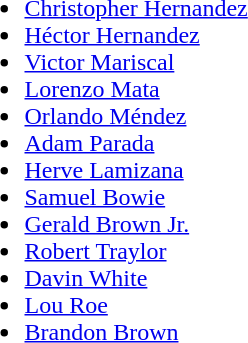<table>
<tr style="vertical-align: top;">
<td><br><ul><li> <a href='#'>Christopher Hernandez</a></li><li> <a href='#'>Héctor Hernandez</a></li><li> <a href='#'>Victor Mariscal</a></li><li> <a href='#'>Lorenzo Mata</a></li><li> <a href='#'>Orlando Méndez</a></li><li> <a href='#'>Adam Parada</a></li><li> <a href='#'>Herve Lamizana</a></li><li> <a href='#'>Samuel Bowie</a></li><li> <a href='#'>Gerald Brown Jr.</a></li><li> <a href='#'>Robert Traylor</a></li><li> <a href='#'>Davin White</a></li><li> <a href='#'>Lou Roe</a></li><li> <a href='#'>Brandon Brown</a></li></ul></td>
</tr>
</table>
